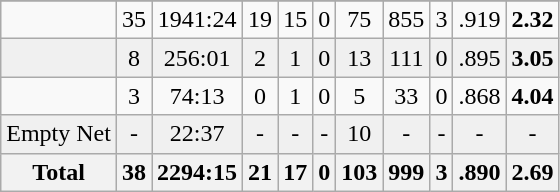<table class="wikitable sortable">
<tr align="center">
</tr>
<tr align="center" bgcolor="">
<td></td>
<td>35</td>
<td>1941:24</td>
<td>19</td>
<td>15</td>
<td>0</td>
<td>75</td>
<td>855</td>
<td>3</td>
<td>.919</td>
<td><strong>2.32</strong></td>
</tr>
<tr align="center" bgcolor="f0f0f0">
<td></td>
<td>8</td>
<td>256:01</td>
<td>2</td>
<td>1</td>
<td>0</td>
<td>13</td>
<td>111</td>
<td>0</td>
<td>.895</td>
<td><strong>3.05</strong></td>
</tr>
<tr align="center" bgcolor="">
<td></td>
<td>3</td>
<td>74:13</td>
<td>0</td>
<td>1</td>
<td>0</td>
<td>5</td>
<td>33</td>
<td>0</td>
<td>.868</td>
<td><strong>4.04</strong></td>
</tr>
<tr align="center" bgcolor="f0f0f0">
<td>Empty Net</td>
<td>-</td>
<td>22:37</td>
<td>-</td>
<td>-</td>
<td>-</td>
<td>10</td>
<td>-</td>
<td>-</td>
<td>-</td>
<td>-</td>
</tr>
<tr>
<th>Total</th>
<th>38</th>
<th>2294:15</th>
<th>21</th>
<th>17</th>
<th>0</th>
<th>103</th>
<th>999</th>
<th>3</th>
<th>.890</th>
<th>2.69</th>
</tr>
</table>
